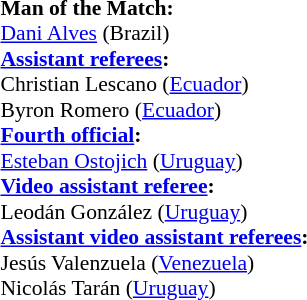<table width=50% style="font-size:90%">
<tr>
<td><br><strong>Man of the Match:</strong>
<br><a href='#'>Dani Alves</a> (Brazil)<br><strong><a href='#'>Assistant referees</a>:</strong>
<br>Christian Lescano (<a href='#'>Ecuador</a>)
<br>Byron Romero (<a href='#'>Ecuador</a>)<br>
<strong><a href='#'>Fourth official</a>:</strong>
<br><a href='#'>Esteban Ostojich</a> (<a href='#'>Uruguay</a>)<br><strong><a href='#'>Video assistant referee</a>:</strong>
<br>Leodán González (<a href='#'>Uruguay</a>)
<br><strong><a href='#'>Assistant video assistant referees</a>:</strong>
<br>Jesús Valenzuela (<a href='#'>Venezuela</a>)
<br>Nicolás Tarán (<a href='#'>Uruguay</a>)</td>
</tr>
</table>
